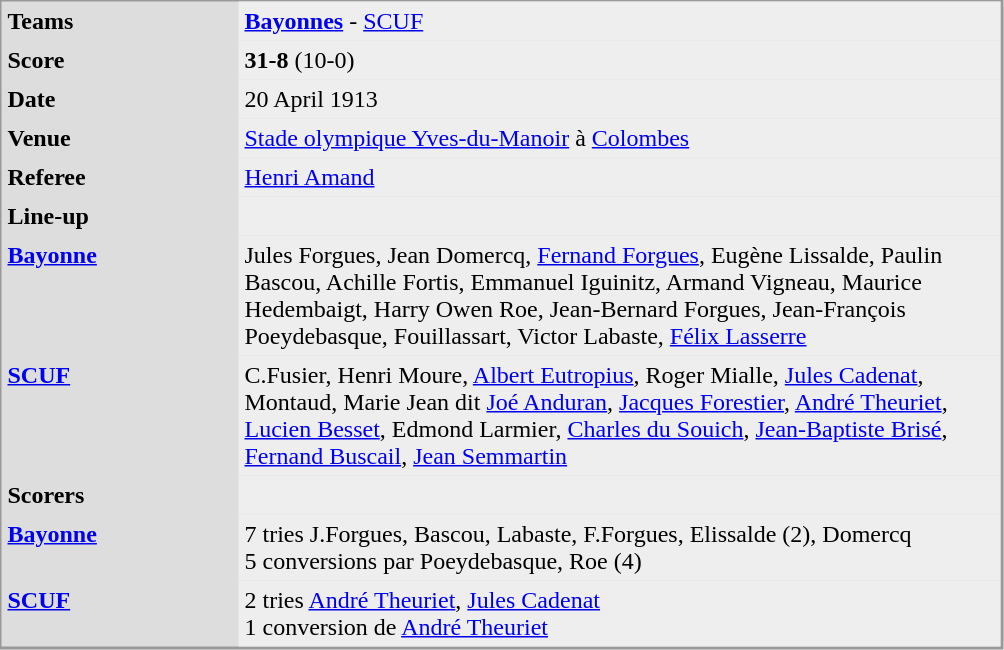<table align="left" cellpadding="4" cellspacing="0"  style="margin: 0 0 0 0; border: 1px solid #999; border-right-width: 2px; border-bottom-width: 2px; background-color: #DDDDDD">
<tr>
<td width="150" valign="top"><strong>Teams</strong></td>
<td width="500" bgcolor=#EEEEEE><strong><a href='#'>Bayonnes</a></strong> - <a href='#'>SCUF</a></td>
</tr>
<tr>
<td valign="top"><strong>Score</strong></td>
<td bgcolor=#EEEEEE><strong>31-8</strong> (10-0)</td>
</tr>
<tr>
<td valign="top"><strong>Date</strong></td>
<td bgcolor=#EEEEEE>20 April 1913</td>
</tr>
<tr>
<td valign="top"><strong>Venue</strong></td>
<td bgcolor=#EEEEEE><a href='#'>Stade olympique Yves-du-Manoir</a> à <a href='#'>Colombes</a></td>
</tr>
<tr>
<td valign="top"><strong>Referee</strong></td>
<td bgcolor=#EEEEEE><a href='#'>Henri Amand</a></td>
</tr>
<tr>
<td valign="top"><strong>Line-up</strong></td>
<td bgcolor=#EEEEEE></td>
</tr>
<tr>
<td valign="top"><strong><a href='#'>Bayonne</a> </strong></td>
<td bgcolor=#EEEEEE>Jules Forgues, Jean Domercq, <a href='#'>Fernand Forgues</a>, Eugène Lissalde, Paulin Bascou, Achille Fortis, Emmanuel Iguinitz, Armand Vigneau, Maurice Hedembaigt, Harry Owen Roe, Jean-Bernard Forgues, Jean-François Poeydebasque, Fouillassart, Victor Labaste, <a href='#'>Félix Lasserre</a></td>
</tr>
<tr>
<td valign="top"><strong><a href='#'>SCUF</a></strong></td>
<td bgcolor=#EEEEEE>C.Fusier, Henri Moure, <a href='#'>Albert Eutropius</a>, Roger Mialle, <a href='#'>Jules Cadenat</a>, Montaud, Marie Jean dit <a href='#'>Joé Anduran</a>, <a href='#'>Jacques Forestier</a>, <a href='#'>André Theuriet</a>, <a href='#'>Lucien Besset</a>, Edmond Larmier, <a href='#'>Charles du Souich</a>, <a href='#'>Jean-Baptiste Brisé</a>, <a href='#'>Fernand Buscail</a>, <a href='#'>Jean Semmartin</a></td>
</tr>
<tr>
<td valign="top"><strong>Scorers</strong></td>
<td bgcolor=#EEEEEE></td>
</tr>
<tr>
<td valign="top"><strong><a href='#'>Bayonne</a>  </strong></td>
<td bgcolor=#EEEEEE>7 tries J.Forgues, Bascou, Labaste, F.Forgues, Elissalde (2), Domercq<br>5 conversions par Poeydebasque, Roe (4)</td>
</tr>
<tr>
<td valign="top"><strong><a href='#'>SCUF</a></strong></td>
<td bgcolor=#EEEEEE>2 tries <a href='#'>André Theuriet</a>, <a href='#'>Jules Cadenat</a><br>1 conversion de <a href='#'>André Theuriet</a></td>
</tr>
</table>
